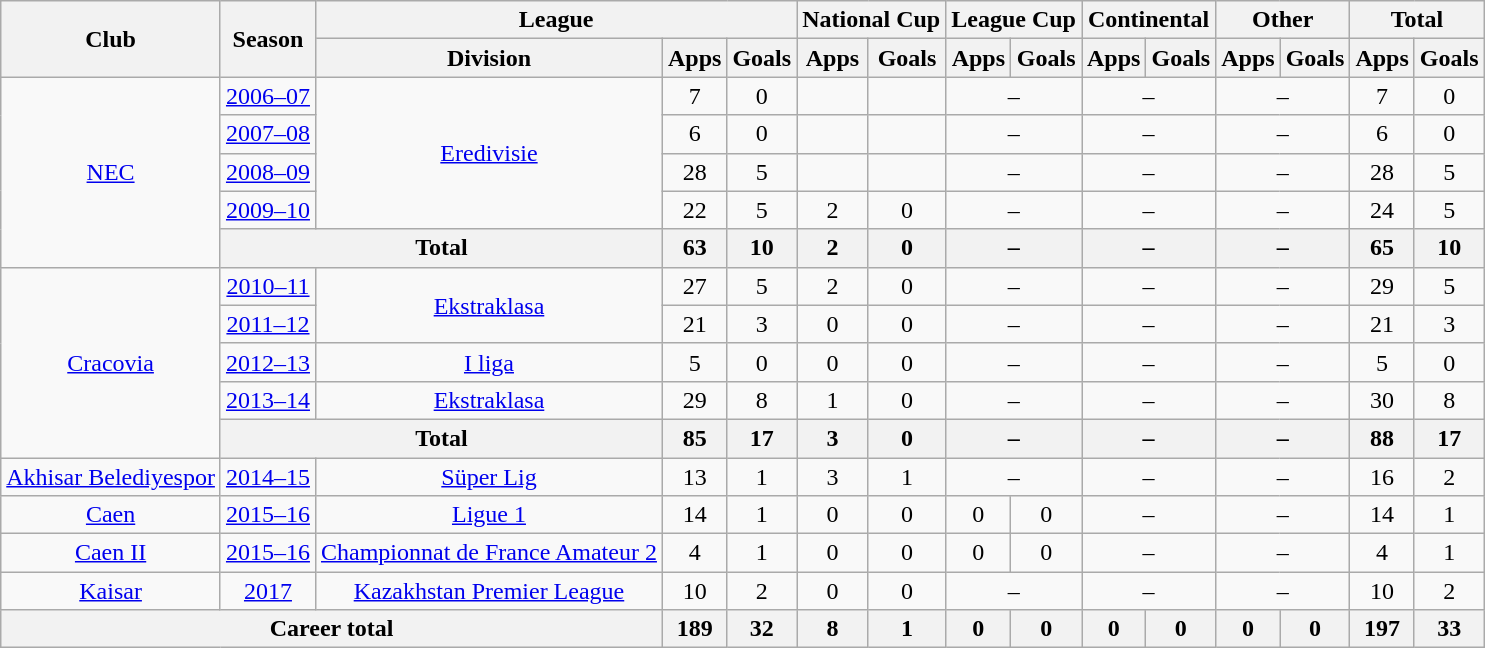<table class="wikitable" style="text-align: center;">
<tr>
<th rowspan="2">Club</th>
<th rowspan="2">Season</th>
<th colspan="3">League</th>
<th colspan="2">National Cup</th>
<th colspan="2">League Cup</th>
<th colspan="2">Continental</th>
<th colspan="2">Other</th>
<th colspan="2">Total</th>
</tr>
<tr>
<th>Division</th>
<th>Apps</th>
<th>Goals</th>
<th>Apps</th>
<th>Goals</th>
<th>Apps</th>
<th>Goals</th>
<th>Apps</th>
<th>Goals</th>
<th>Apps</th>
<th>Goals</th>
<th>Apps</th>
<th>Goals</th>
</tr>
<tr>
<td rowspan="5" valign="center"><a href='#'>NEC</a></td>
<td><a href='#'>2006–07</a></td>
<td rowspan="4" valign="center"><a href='#'>Eredivisie</a></td>
<td>7</td>
<td>0</td>
<td></td>
<td></td>
<td colspan="2">–</td>
<td colspan="2">–</td>
<td colspan="2">–</td>
<td>7</td>
<td>0</td>
</tr>
<tr>
<td><a href='#'>2007–08</a></td>
<td>6</td>
<td>0</td>
<td></td>
<td></td>
<td colspan="2">–</td>
<td colspan="2">–</td>
<td colspan="2">–</td>
<td>6</td>
<td>0</td>
</tr>
<tr>
<td><a href='#'>2008–09</a></td>
<td>28</td>
<td>5</td>
<td></td>
<td></td>
<td colspan="2">–</td>
<td colspan="2">–</td>
<td colspan="2">–</td>
<td>28</td>
<td>5</td>
</tr>
<tr>
<td><a href='#'>2009–10</a></td>
<td>22</td>
<td>5</td>
<td>2</td>
<td>0</td>
<td colspan="2">–</td>
<td colspan="2">–</td>
<td colspan="2">–</td>
<td>24</td>
<td>5</td>
</tr>
<tr>
<th colspan="2">Total</th>
<th>63</th>
<th>10</th>
<th>2</th>
<th>0</th>
<th colspan="2">–</th>
<th colspan="2">–</th>
<th colspan="2">–</th>
<th>65</th>
<th>10</th>
</tr>
<tr>
<td rowspan="5" valign="center"><a href='#'>Cracovia</a></td>
<td><a href='#'>2010–11</a></td>
<td rowspan="2" valign="center"><a href='#'>Ekstraklasa</a></td>
<td>27</td>
<td>5</td>
<td>2</td>
<td>0</td>
<td colspan="2">–</td>
<td colspan="2">–</td>
<td colspan="2">–</td>
<td>29</td>
<td>5</td>
</tr>
<tr>
<td><a href='#'>2011–12</a></td>
<td>21</td>
<td>3</td>
<td>0</td>
<td>0</td>
<td colspan="2">–</td>
<td colspan="2">–</td>
<td colspan="2">–</td>
<td>21</td>
<td>3</td>
</tr>
<tr>
<td><a href='#'>2012–13</a></td>
<td><a href='#'>I liga</a></td>
<td>5</td>
<td>0</td>
<td>0</td>
<td>0</td>
<td colspan="2">–</td>
<td colspan="2">–</td>
<td colspan="2">–</td>
<td>5</td>
<td>0</td>
</tr>
<tr>
<td><a href='#'>2013–14</a></td>
<td><a href='#'>Ekstraklasa</a></td>
<td>29</td>
<td>8</td>
<td>1</td>
<td>0</td>
<td colspan="2">–</td>
<td colspan="2">–</td>
<td colspan="2">–</td>
<td>30</td>
<td>8</td>
</tr>
<tr>
<th colspan="2">Total</th>
<th>85</th>
<th>17</th>
<th>3</th>
<th>0</th>
<th colspan="2">–</th>
<th colspan="2">–</th>
<th colspan="2">–</th>
<th>88</th>
<th>17</th>
</tr>
<tr>
<td valign="center"><a href='#'>Akhisar Belediyespor</a></td>
<td><a href='#'>2014–15</a></td>
<td><a href='#'>Süper Lig</a></td>
<td>13</td>
<td>1</td>
<td>3</td>
<td>1</td>
<td colspan="2">–</td>
<td colspan="2">–</td>
<td colspan="2">–</td>
<td>16</td>
<td>2</td>
</tr>
<tr>
<td valign="center"><a href='#'>Caen</a></td>
<td><a href='#'>2015–16</a></td>
<td><a href='#'>Ligue 1</a></td>
<td>14</td>
<td>1</td>
<td>0</td>
<td>0</td>
<td>0</td>
<td>0</td>
<td colspan="2">–</td>
<td colspan="2">–</td>
<td>14</td>
<td>1</td>
</tr>
<tr>
<td valign="center"><a href='#'>Caen II</a></td>
<td><a href='#'>2015–16</a></td>
<td><a href='#'>Championnat de France Amateur 2</a></td>
<td>4</td>
<td>1</td>
<td>0</td>
<td>0</td>
<td>0</td>
<td>0</td>
<td colspan="2">–</td>
<td colspan="2">–</td>
<td>4</td>
<td>1</td>
</tr>
<tr>
<td valign="center"><a href='#'>Kaisar</a></td>
<td><a href='#'>2017</a></td>
<td><a href='#'>Kazakhstan Premier League</a></td>
<td>10</td>
<td>2</td>
<td>0</td>
<td>0</td>
<td colspan="2">–</td>
<td colspan="2">–</td>
<td colspan="2">–</td>
<td>10</td>
<td>2</td>
</tr>
<tr>
<th colspan="3">Career total</th>
<th>189</th>
<th>32</th>
<th>8</th>
<th>1</th>
<th>0</th>
<th>0</th>
<th>0</th>
<th>0</th>
<th>0</th>
<th>0</th>
<th>197</th>
<th>33</th>
</tr>
</table>
